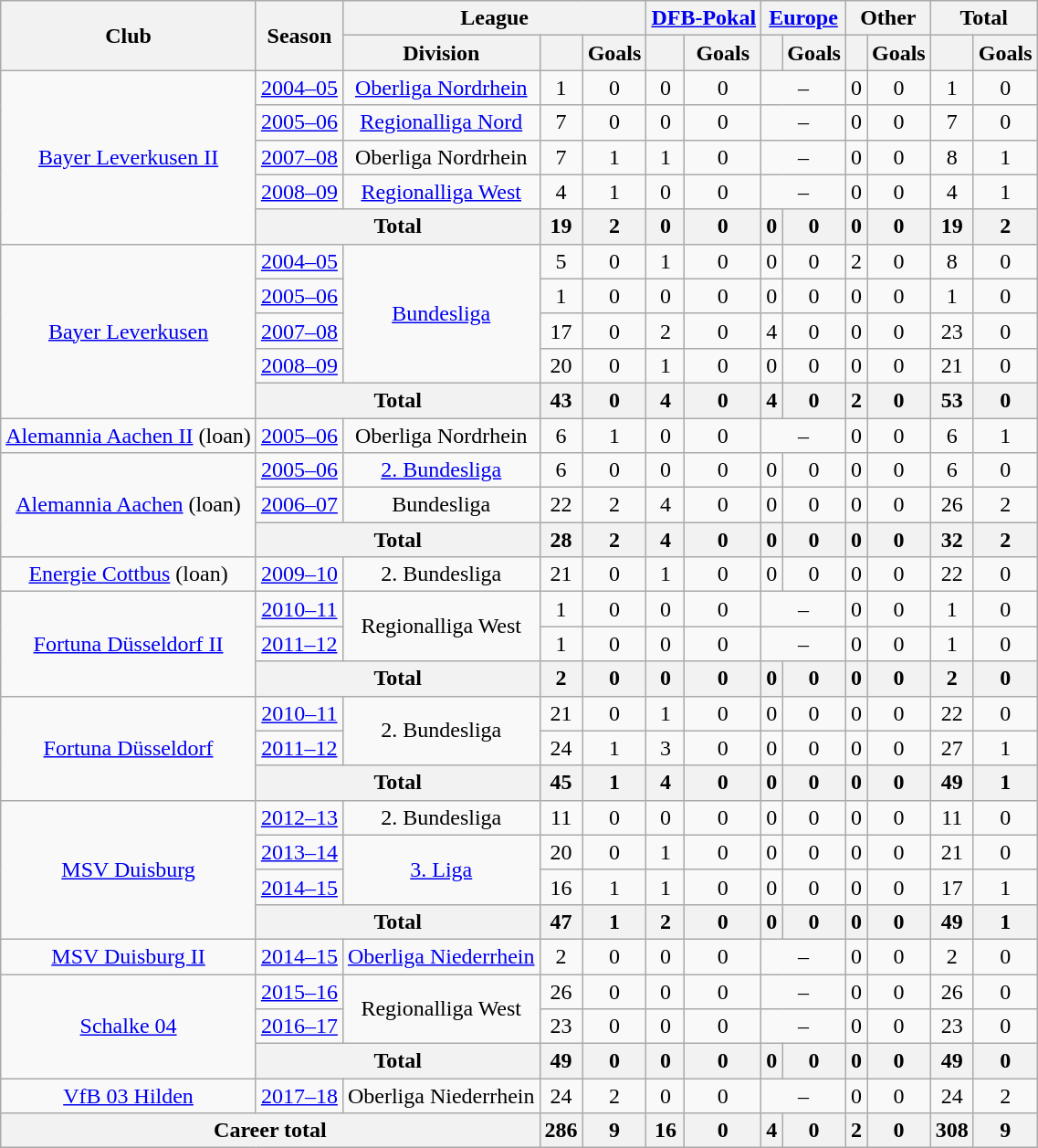<table class="wikitable" style="text-align:center">
<tr>
<th rowspan="2">Club</th>
<th rowspan="2">Season</th>
<th colspan="3">League</th>
<th colspan="2"><a href='#'>DFB-Pokal</a></th>
<th colspan="2"><a href='#'>Europe</a></th>
<th colspan="2">Other</th>
<th colspan="2">Total</th>
</tr>
<tr>
<th>Division</th>
<th></th>
<th>Goals</th>
<th></th>
<th>Goals</th>
<th></th>
<th>Goals</th>
<th></th>
<th>Goals</th>
<th></th>
<th>Goals</th>
</tr>
<tr>
<td rowspan="5"><a href='#'>Bayer Leverkusen II</a></td>
<td><a href='#'>2004–05</a></td>
<td><a href='#'>Oberliga Nordrhein</a></td>
<td>1</td>
<td>0</td>
<td>0</td>
<td>0</td>
<td colspan="2">–</td>
<td>0</td>
<td>0</td>
<td>1</td>
<td>0</td>
</tr>
<tr>
<td><a href='#'>2005–06</a></td>
<td><a href='#'>Regionalliga Nord</a></td>
<td>7</td>
<td>0</td>
<td>0</td>
<td>0</td>
<td colspan="2">–</td>
<td>0</td>
<td>0</td>
<td>7</td>
<td>0</td>
</tr>
<tr>
<td><a href='#'>2007–08</a></td>
<td>Oberliga Nordrhein</td>
<td>7</td>
<td>1</td>
<td>1</td>
<td>0</td>
<td colspan="2">–</td>
<td>0</td>
<td>0</td>
<td>8</td>
<td>1</td>
</tr>
<tr>
<td><a href='#'>2008–09</a></td>
<td><a href='#'>Regionalliga West</a></td>
<td>4</td>
<td>1</td>
<td>0</td>
<td>0</td>
<td colspan="2">–</td>
<td>0</td>
<td>0</td>
<td>4</td>
<td>1</td>
</tr>
<tr>
<th colspan="2">Total</th>
<th>19</th>
<th>2</th>
<th>0</th>
<th>0</th>
<th>0</th>
<th>0</th>
<th>0</th>
<th>0</th>
<th>19</th>
<th>2</th>
</tr>
<tr>
<td rowspan="5"><a href='#'>Bayer Leverkusen</a></td>
<td><a href='#'>2004–05</a></td>
<td rowspan="4"><a href='#'>Bundesliga</a></td>
<td>5</td>
<td>0</td>
<td>1</td>
<td>0</td>
<td>0</td>
<td>0</td>
<td>2</td>
<td>0</td>
<td>8</td>
<td>0</td>
</tr>
<tr>
<td><a href='#'>2005–06</a></td>
<td>1</td>
<td>0</td>
<td>0</td>
<td>0</td>
<td>0</td>
<td>0</td>
<td>0</td>
<td>0</td>
<td>1</td>
<td>0</td>
</tr>
<tr>
<td><a href='#'>2007–08</a></td>
<td>17</td>
<td>0</td>
<td>2</td>
<td>0</td>
<td>4</td>
<td>0</td>
<td>0</td>
<td>0</td>
<td>23</td>
<td>0</td>
</tr>
<tr>
<td><a href='#'>2008–09</a></td>
<td>20</td>
<td>0</td>
<td>1</td>
<td>0</td>
<td>0</td>
<td>0</td>
<td>0</td>
<td>0</td>
<td>21</td>
<td>0</td>
</tr>
<tr>
<th colspan="2">Total</th>
<th>43</th>
<th>0</th>
<th>4</th>
<th>0</th>
<th>4</th>
<th>0</th>
<th>2</th>
<th>0</th>
<th>53</th>
<th>0</th>
</tr>
<tr>
<td><a href='#'>Alemannia Aachen II</a> (loan)</td>
<td><a href='#'>2005–06</a></td>
<td>Oberliga Nordrhein</td>
<td>6</td>
<td>1</td>
<td>0</td>
<td>0</td>
<td colspan="2">–</td>
<td>0</td>
<td>0</td>
<td>6</td>
<td>1</td>
</tr>
<tr>
<td rowspan="3"><a href='#'>Alemannia Aachen</a> (loan)</td>
<td><a href='#'>2005–06</a></td>
<td><a href='#'>2. Bundesliga</a></td>
<td>6</td>
<td>0</td>
<td>0</td>
<td>0</td>
<td>0</td>
<td>0</td>
<td>0</td>
<td>0</td>
<td>6</td>
<td>0</td>
</tr>
<tr>
<td><a href='#'>2006–07</a></td>
<td>Bundesliga</td>
<td>22</td>
<td>2</td>
<td>4</td>
<td>0</td>
<td>0</td>
<td>0</td>
<td>0</td>
<td>0</td>
<td>26</td>
<td>2</td>
</tr>
<tr>
<th colspan="2">Total</th>
<th>28</th>
<th>2</th>
<th>4</th>
<th>0</th>
<th>0</th>
<th>0</th>
<th>0</th>
<th>0</th>
<th>32</th>
<th>2</th>
</tr>
<tr>
<td><a href='#'>Energie Cottbus</a> (loan)</td>
<td><a href='#'>2009–10</a></td>
<td>2. Bundesliga</td>
<td>21</td>
<td>0</td>
<td>1</td>
<td>0</td>
<td>0</td>
<td>0</td>
<td>0</td>
<td>0</td>
<td>22</td>
<td>0</td>
</tr>
<tr>
<td rowspan="3"><a href='#'>Fortuna Düsseldorf II</a></td>
<td><a href='#'>2010–11</a></td>
<td rowspan="2">Regionalliga West</td>
<td>1</td>
<td>0</td>
<td>0</td>
<td>0</td>
<td colspan="2">–</td>
<td>0</td>
<td>0</td>
<td>1</td>
<td>0</td>
</tr>
<tr>
<td><a href='#'>2011–12</a></td>
<td>1</td>
<td>0</td>
<td>0</td>
<td>0</td>
<td colspan="2">–</td>
<td>0</td>
<td>0</td>
<td>1</td>
<td>0</td>
</tr>
<tr>
<th colspan="2">Total</th>
<th>2</th>
<th>0</th>
<th>0</th>
<th>0</th>
<th>0</th>
<th>0</th>
<th>0</th>
<th>0</th>
<th>2</th>
<th>0</th>
</tr>
<tr>
<td rowspan="3"><a href='#'>Fortuna Düsseldorf</a></td>
<td><a href='#'>2010–11</a></td>
<td rowspan="2">2. Bundesliga</td>
<td>21</td>
<td>0</td>
<td>1</td>
<td>0</td>
<td>0</td>
<td>0</td>
<td>0</td>
<td>0</td>
<td>22</td>
<td>0</td>
</tr>
<tr>
<td><a href='#'>2011–12</a></td>
<td>24</td>
<td>1</td>
<td>3</td>
<td>0</td>
<td>0</td>
<td>0</td>
<td>0</td>
<td>0</td>
<td>27</td>
<td>1</td>
</tr>
<tr>
<th colspan="2">Total</th>
<th>45</th>
<th>1</th>
<th>4</th>
<th>0</th>
<th>0</th>
<th>0</th>
<th>0</th>
<th>0</th>
<th>49</th>
<th>1</th>
</tr>
<tr>
<td rowspan="4"><a href='#'>MSV Duisburg</a></td>
<td><a href='#'>2012–13</a></td>
<td>2. Bundesliga</td>
<td>11</td>
<td>0</td>
<td>0</td>
<td>0</td>
<td>0</td>
<td>0</td>
<td>0</td>
<td>0</td>
<td>11</td>
<td>0</td>
</tr>
<tr>
<td><a href='#'>2013–14</a></td>
<td rowspan="2"><a href='#'>3. Liga</a></td>
<td>20</td>
<td>0</td>
<td>1</td>
<td>0</td>
<td>0</td>
<td>0</td>
<td>0</td>
<td>0</td>
<td>21</td>
<td>0</td>
</tr>
<tr>
<td><a href='#'>2014–15</a></td>
<td>16</td>
<td>1</td>
<td>1</td>
<td>0</td>
<td>0</td>
<td>0</td>
<td>0</td>
<td>0</td>
<td>17</td>
<td>1</td>
</tr>
<tr>
<th colspan="2">Total</th>
<th>47</th>
<th>1</th>
<th>2</th>
<th>0</th>
<th>0</th>
<th>0</th>
<th>0</th>
<th>0</th>
<th>49</th>
<th>1</th>
</tr>
<tr>
<td><a href='#'>MSV Duisburg II</a></td>
<td><a href='#'>2014–15</a></td>
<td><a href='#'>Oberliga Niederrhein</a></td>
<td>2</td>
<td>0</td>
<td>0</td>
<td>0</td>
<td colspan="2">–</td>
<td>0</td>
<td>0</td>
<td>2</td>
<td>0</td>
</tr>
<tr>
<td rowspan="3"><a href='#'>Schalke 04</a></td>
<td><a href='#'>2015–16</a></td>
<td rowspan="2">Regionalliga West</td>
<td>26</td>
<td>0</td>
<td>0</td>
<td>0</td>
<td colspan="2">–</td>
<td>0</td>
<td>0</td>
<td>26</td>
<td>0</td>
</tr>
<tr>
<td><a href='#'>2016–17</a></td>
<td>23</td>
<td>0</td>
<td>0</td>
<td>0</td>
<td colspan="2">–</td>
<td>0</td>
<td>0</td>
<td>23</td>
<td>0</td>
</tr>
<tr>
<th colspan="2">Total</th>
<th>49</th>
<th>0</th>
<th>0</th>
<th>0</th>
<th>0</th>
<th>0</th>
<th>0</th>
<th>0</th>
<th>49</th>
<th>0</th>
</tr>
<tr>
<td><a href='#'>VfB 03 Hilden</a></td>
<td><a href='#'>2017–18</a></td>
<td>Oberliga Niederrhein</td>
<td>24</td>
<td>2</td>
<td>0</td>
<td>0</td>
<td colspan="2">–</td>
<td>0</td>
<td>0</td>
<td>24</td>
<td>2</td>
</tr>
<tr>
<th colspan="3">Career total</th>
<th>286</th>
<th>9</th>
<th>16</th>
<th>0</th>
<th>4</th>
<th>0</th>
<th>2</th>
<th>0</th>
<th>308</th>
<th>9</th>
</tr>
</table>
